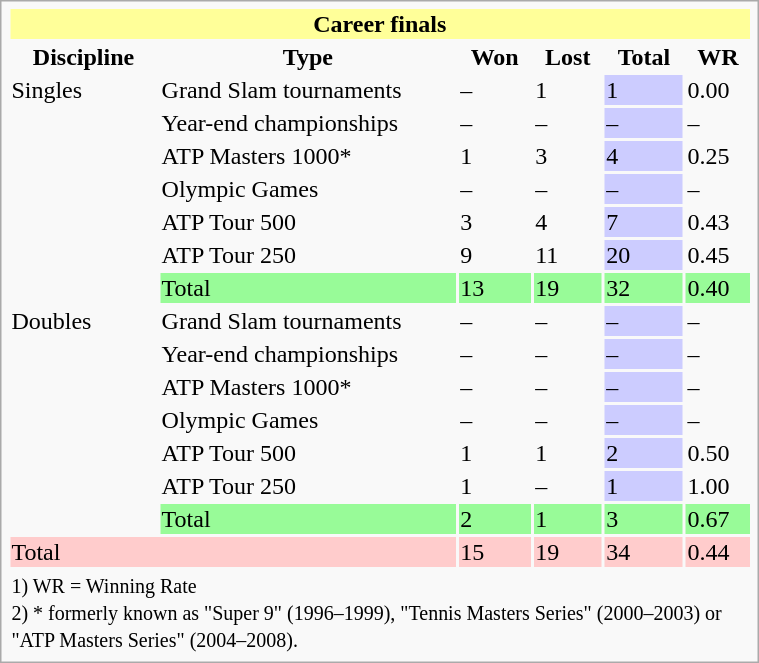<table class="infobox vcard vevent" style="width:40%;">
<tr style="background:#ff9;">
<th colspan=6>Career finals</th>
</tr>
<tr>
<th>Discipline</th>
<th>Type</th>
<th>Won</th>
<th>Lost</th>
<th>Total</th>
<th>WR</th>
</tr>
<tr>
<td rowspan=7>Singles</td>
<td>Grand Slam tournaments</td>
<td>–</td>
<td>1</td>
<td style="background:#ccf;">1</td>
<td>0.00</td>
</tr>
<tr>
<td>Year-end championships</td>
<td>–</td>
<td>–</td>
<td style="background:#ccf;">–</td>
<td>–</td>
</tr>
<tr>
<td>ATP Masters 1000*</td>
<td>1</td>
<td>3</td>
<td style="background:#ccf;">4</td>
<td>0.25</td>
</tr>
<tr>
<td>Olympic Games</td>
<td>–</td>
<td>–</td>
<td style="background:#ccf;">–</td>
<td>–</td>
</tr>
<tr>
<td>ATP Tour 500</td>
<td>3</td>
<td>4</td>
<td style="background:#ccf;">7</td>
<td>0.43</td>
</tr>
<tr>
<td>ATP Tour 250</td>
<td>9</td>
<td>11</td>
<td style="background:#ccf;">20</td>
<td>0.45</td>
</tr>
<tr style="background:#98fb98;">
<td>Total</td>
<td>13</td>
<td>19</td>
<td>32</td>
<td>0.40</td>
</tr>
<tr>
<td rowspan=7>Doubles</td>
<td>Grand Slam tournaments</td>
<td>–</td>
<td>–</td>
<td style="background:#ccf;">–</td>
<td>–</td>
</tr>
<tr>
<td>Year-end championships</td>
<td>–</td>
<td>–</td>
<td style="background:#ccf;">–</td>
<td>–</td>
</tr>
<tr>
<td>ATP Masters 1000*</td>
<td>–</td>
<td>–</td>
<td style="background:#ccf;">–</td>
<td>–</td>
</tr>
<tr>
<td>Olympic Games</td>
<td>–</td>
<td>–</td>
<td style="background:#ccf;">–</td>
<td>–</td>
</tr>
<tr>
<td>ATP Tour 500</td>
<td>1</td>
<td>1</td>
<td style="background:#ccf;">2</td>
<td>0.50</td>
</tr>
<tr>
<td>ATP Tour 250</td>
<td>1</td>
<td>–</td>
<td style="background:#ccf;">1</td>
<td>1.00</td>
</tr>
<tr style="background:#98fb98;">
<td>Total</td>
<td>2</td>
<td>1</td>
<td>3</td>
<td>0.67</td>
</tr>
<tr style="background:#fcc;">
<td colspan=2>Total</td>
<td>15</td>
<td>19</td>
<td>34</td>
<td>0.44</td>
</tr>
<tr>
<td colspan=6><small>1) WR = Winning Rate <br>2) * formerly known as "Super 9" (1996–1999), "Tennis Masters Series" (2000–2003) or "ATP Masters Series" (2004–2008).</small></td>
</tr>
</table>
